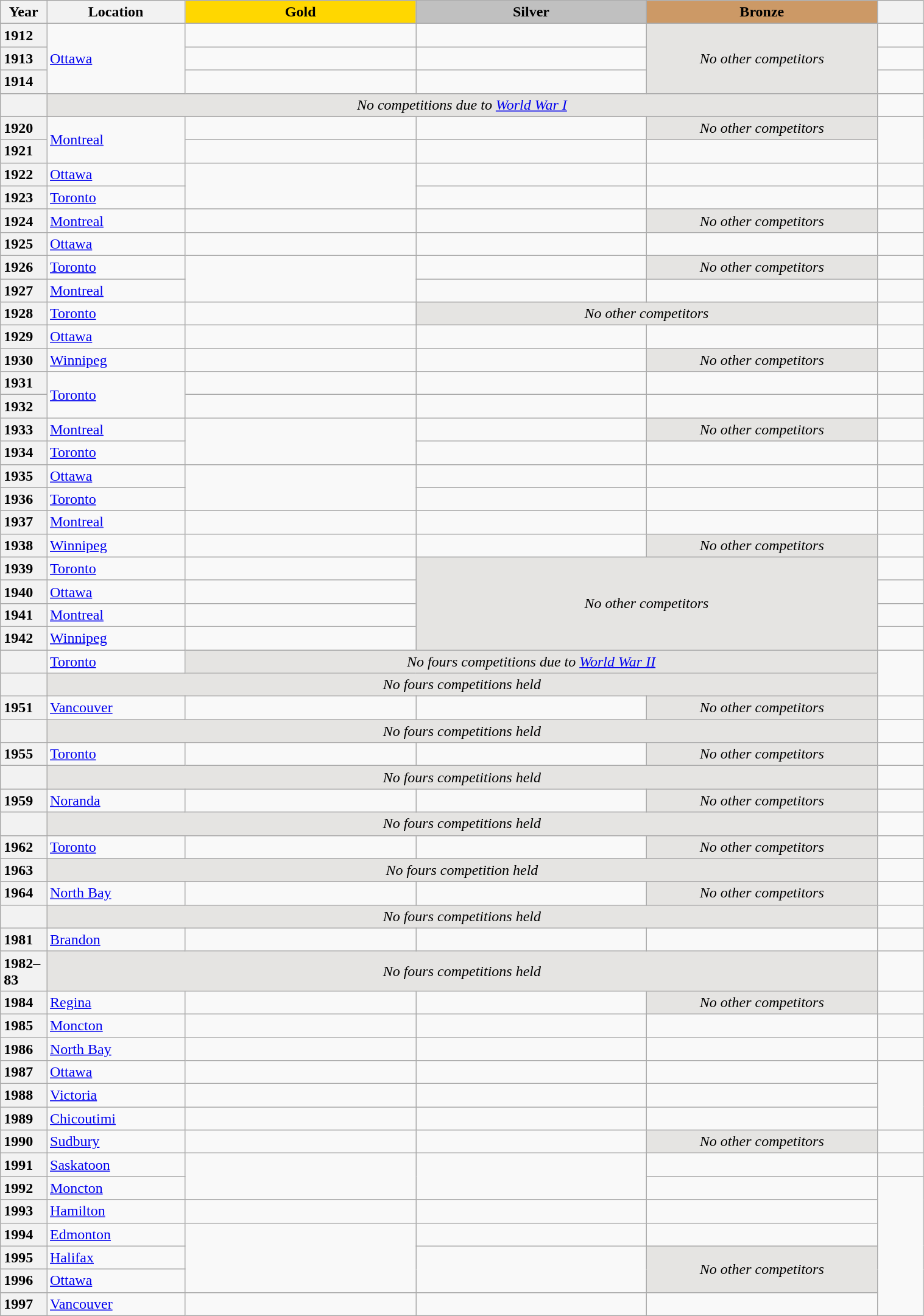<table class="wikitable unsortable" style="text-align:left; width:80%">
<tr>
<th scope="col" style="text-align:center; width:5%">Year</th>
<th scope="col" style="text-align:center; width:15%">Location</th>
<th scope="col" style="text-align:center; width:25%; background:gold">Gold</th>
<th scope="col" style="text-align:center; width:25%; background:silver">Silver</th>
<th scope="col" style="text-align:center; width:25%; background:#c96">Bronze</th>
<th scope="col" style="text-align:center; width:5%"></th>
</tr>
<tr>
<th scope="row" style="text-align:left">1912</th>
<td rowspan="3"><a href='#'>Ottawa</a></td>
<td></td>
<td></td>
<td rowspan="3" align="center" bgcolor="e5e4e2"><em>No other competitors</em></td>
<td></td>
</tr>
<tr>
<th scope="row" style="text-align:left">1913</th>
<td></td>
<td></td>
<td></td>
</tr>
<tr>
<th scope="row" style="text-align:left">1914</th>
<td></td>
<td></td>
<td></td>
</tr>
<tr>
<th scope="row" style="text-align:left"></th>
<td colspan="4" align="center" bgcolor="e5e4e2"><em>No competitions due to <a href='#'>World War I</a></em></td>
<td></td>
</tr>
<tr>
<th scope="row" style="text-align:left">1920</th>
<td rowspan="2"><a href='#'>Montreal</a></td>
<td></td>
<td></td>
<td align="center" bgcolor="e5e4e2"><em>No other competitors</em></td>
<td rowspan="2"></td>
</tr>
<tr>
<th scope="row" style="text-align:left">1921</th>
<td></td>
<td></td>
<td></td>
</tr>
<tr>
<th scope="row" style="text-align:left">1922</th>
<td><a href='#'>Ottawa</a></td>
<td rowspan="2"></td>
<td></td>
<td></td>
<td></td>
</tr>
<tr>
<th scope="row" style="text-align:left">1923</th>
<td><a href='#'>Toronto</a></td>
<td></td>
<td></td>
<td></td>
</tr>
<tr>
<th scope="row" style="text-align:left">1924</th>
<td><a href='#'>Montreal</a></td>
<td></td>
<td></td>
<td align="center" bgcolor="e5e4e2"><em>No other competitors</em></td>
<td></td>
</tr>
<tr>
<th scope="row" style="text-align:left">1925</th>
<td><a href='#'>Ottawa</a></td>
<td></td>
<td></td>
<td></td>
<td></td>
</tr>
<tr>
<th scope="row" style="text-align:left">1926</th>
<td><a href='#'>Toronto</a></td>
<td rowspan="2"></td>
<td></td>
<td align="center" bgcolor="e5e4e2"><em>No other competitors</em></td>
<td></td>
</tr>
<tr>
<th scope="row" style="text-align:left">1927</th>
<td><a href='#'>Montreal</a></td>
<td></td>
<td></td>
<td></td>
</tr>
<tr>
<th scope="row" style="text-align:left">1928</th>
<td><a href='#'>Toronto</a></td>
<td></td>
<td colspan="2" align="center" bgcolor="e5e4e2"><em>No other competitors</em></td>
<td></td>
</tr>
<tr>
<th scope="row" style="text-align:left">1929</th>
<td><a href='#'>Ottawa</a></td>
<td></td>
<td></td>
<td></td>
<td></td>
</tr>
<tr>
<th scope="row" style="text-align:left">1930</th>
<td><a href='#'>Winnipeg</a></td>
<td></td>
<td></td>
<td align="center" bgcolor="e5e4e2"><em>No other competitors</em></td>
<td></td>
</tr>
<tr>
<th scope="row" style="text-align:left">1931</th>
<td rowspan="2"><a href='#'>Toronto</a></td>
<td></td>
<td></td>
<td></td>
<td></td>
</tr>
<tr>
<th scope="row" style="text-align:left">1932</th>
<td></td>
<td></td>
<td></td>
<td></td>
</tr>
<tr>
<th scope="row" style="text-align:left">1933</th>
<td><a href='#'>Montreal</a></td>
<td rowspan="2"></td>
<td></td>
<td align="center" bgcolor="e5e4e2"><em>No other competitors</em></td>
<td></td>
</tr>
<tr>
<th scope="row" style="text-align:left">1934</th>
<td><a href='#'>Toronto</a></td>
<td></td>
<td></td>
<td></td>
</tr>
<tr>
<th scope="row" style="text-align:left">1935</th>
<td><a href='#'>Ottawa</a></td>
<td rowspan="2"></td>
<td></td>
<td></td>
<td></td>
</tr>
<tr>
<th scope="row" style="text-align:left">1936</th>
<td><a href='#'>Toronto</a></td>
<td></td>
<td></td>
<td></td>
</tr>
<tr>
<th scope="row" style="text-align:left">1937</th>
<td><a href='#'>Montreal</a></td>
<td></td>
<td></td>
<td></td>
<td></td>
</tr>
<tr>
<th scope="row" style="text-align:left">1938</th>
<td><a href='#'>Winnipeg</a></td>
<td></td>
<td></td>
<td align="center" bgcolor="e5e4e2"><em>No other competitors</em></td>
<td></td>
</tr>
<tr>
<th scope="row" style="text-align:left">1939</th>
<td><a href='#'>Toronto</a></td>
<td></td>
<td colspan="2" rowspan="4" align="center" bgcolor="e5e4e2"><em>No other competitors</em></td>
<td></td>
</tr>
<tr>
<th scope="row" style="text-align:left">1940</th>
<td><a href='#'>Ottawa</a></td>
<td></td>
<td></td>
</tr>
<tr>
<th scope="row" style="text-align:left">1941</th>
<td><a href='#'>Montreal</a></td>
<td></td>
<td></td>
</tr>
<tr>
<th scope="row" style="text-align:left">1942</th>
<td><a href='#'>Winnipeg</a></td>
<td></td>
<td></td>
</tr>
<tr>
<th scope="row" style="text-align:left"></th>
<td><a href='#'>Toronto</a></td>
<td colspan="3" align="center" bgcolor="e5e4e2"><em>No fours competitions due to <a href='#'>World War II</a></em></td>
<td rowspan="2"></td>
</tr>
<tr>
<th scope="row" style="text-align:left"></th>
<td colspan="4" align="center" bgcolor="e5e4e2"><em>No fours competitions held</em></td>
</tr>
<tr>
<th scope="row" style="text-align:left">1951</th>
<td><a href='#'>Vancouver</a></td>
<td></td>
<td></td>
<td align="center" bgcolor="e5e4e2"><em>No other competitors</em></td>
<td></td>
</tr>
<tr>
<th scope="row" style="text-align:left"></th>
<td colspan="4" align="center" bgcolor="e5e4e2"><em>No fours competitions held</em></td>
<td></td>
</tr>
<tr>
<th scope="row" style="text-align:left">1955</th>
<td><a href='#'>Toronto</a></td>
<td></td>
<td></td>
<td align="center" bgcolor="e5e4e2"><em>No other competitors</em></td>
<td></td>
</tr>
<tr>
<th scope="row" style="text-align:left"></th>
<td colspan="4" align="center" bgcolor="e5e4e2"><em>No fours competitions held</em></td>
<td></td>
</tr>
<tr>
<th scope="row" style="text-align:left">1959</th>
<td><a href='#'>Noranda</a></td>
<td></td>
<td></td>
<td align="center" bgcolor="e5e4e2"><em>No other competitors</em></td>
<td></td>
</tr>
<tr>
<th scope="row" style="text-align:left"></th>
<td colspan="4" align="center" bgcolor="e5e4e2"><em>No fours competitions held</em></td>
<td></td>
</tr>
<tr>
<th scope="row" style="text-align:left">1962</th>
<td><a href='#'>Toronto</a></td>
<td></td>
<td></td>
<td align="center" bgcolor="e5e4e2"><em>No other competitors</em></td>
<td></td>
</tr>
<tr>
<th scope="row" style="text-align:left">1963</th>
<td colspan="4" align="center" bgcolor="e5e4e2"><em>No fours competition held</em></td>
<td></td>
</tr>
<tr>
<th scope="row" style="text-align:left">1964</th>
<td><a href='#'>North Bay</a></td>
<td></td>
<td></td>
<td align="center" bgcolor="e5e4e2"><em>No other competitors</em></td>
<td></td>
</tr>
<tr>
<th scope="row" style="text-align:left"></th>
<td colspan="4" align="center" bgcolor="e5e4e2"><em>No fours competitions held</em></td>
<td></td>
</tr>
<tr>
<th scope="row" style="text-align:left">1981</th>
<td><a href='#'>Brandon</a></td>
<td></td>
<td></td>
<td></td>
<td></td>
</tr>
<tr>
<th scope="row" style="text-align:left">1982–83</th>
<td colspan="4" align="center" bgcolor="e5e4e2"><em>No fours competitions held</em></td>
<td></td>
</tr>
<tr>
<th scope="row" style="text-align:left">1984</th>
<td><a href='#'>Regina</a></td>
<td></td>
<td></td>
<td align="center" bgcolor="e5e4e2"><em>No other competitors</em></td>
<td></td>
</tr>
<tr>
<th scope="row" style="text-align:left">1985</th>
<td><a href='#'>Moncton</a></td>
<td></td>
<td></td>
<td></td>
<td></td>
</tr>
<tr>
<th scope="row" style="text-align:left">1986</th>
<td><a href='#'>North Bay</a></td>
<td></td>
<td></td>
<td></td>
<td></td>
</tr>
<tr>
<th scope="row" style="text-align:left">1987</th>
<td><a href='#'>Ottawa</a></td>
<td></td>
<td></td>
<td></td>
<td rowspan="3"></td>
</tr>
<tr>
<th scope="row" style="text-align:left">1988</th>
<td><a href='#'>Victoria</a></td>
<td></td>
<td></td>
<td></td>
</tr>
<tr>
<th scope="row" style="text-align:left">1989</th>
<td><a href='#'>Chicoutimi</a></td>
<td></td>
<td></td>
<td></td>
</tr>
<tr>
<th scope="row" style="text-align:left">1990</th>
<td><a href='#'>Sudbury</a></td>
<td></td>
<td></td>
<td align="center" bgcolor="e5e4e2"><em>No other competitors</em></td>
<td></td>
</tr>
<tr>
<th scope="row" style="text-align:left">1991</th>
<td><a href='#'>Saskatoon</a></td>
<td rowspan="2"></td>
<td rowspan="2"></td>
<td></td>
<td></td>
</tr>
<tr>
<th scope="row" style="text-align:left">1992</th>
<td><a href='#'>Moncton</a></td>
<td></td>
<td rowspan="6"></td>
</tr>
<tr>
<th scope="row" style="text-align:left">1993</th>
<td><a href='#'>Hamilton</a></td>
<td></td>
<td></td>
<td></td>
</tr>
<tr>
<th scope="row" style="text-align:left">1994</th>
<td><a href='#'>Edmonton</a></td>
<td rowspan="3"></td>
<td></td>
<td></td>
</tr>
<tr>
<th scope="row" style="text-align:left">1995</th>
<td><a href='#'>Halifax</a></td>
<td rowspan="2"></td>
<td rowspan="2" align="center" bgcolor="e5e4e2"><em>No other competitors</em></td>
</tr>
<tr>
<th scope="row" style="text-align:left">1996</th>
<td><a href='#'>Ottawa</a></td>
</tr>
<tr>
<th scope="row" style="text-align:left">1997</th>
<td><a href='#'>Vancouver</a></td>
<td></td>
<td></td>
<td></td>
</tr>
</table>
